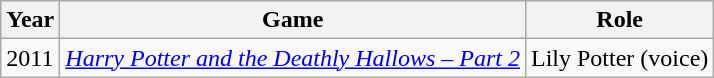<table class="wikitable sortable">
<tr>
<th>Year</th>
<th>Game</th>
<th>Role</th>
</tr>
<tr>
<td>2011</td>
<td><em><a href='#'>Harry Potter and the Deathly Hallows – Part 2</a></em></td>
<td>Lily Potter (voice)</td>
</tr>
</table>
